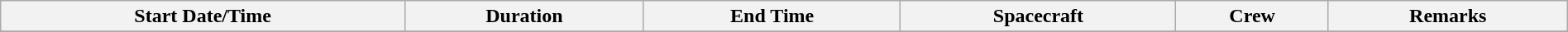<table class="wikitable" width="100%">
<tr>
<th>Start Date/Time</th>
<th>Duration</th>
<th>End Time</th>
<th>Spacecraft</th>
<th>Crew</th>
<th>Remarks</th>
</tr>
<tr>
</tr>
</table>
